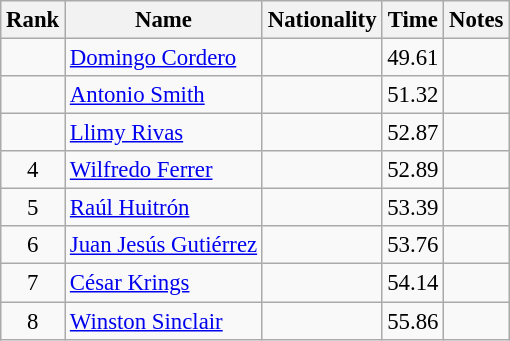<table class="wikitable sortable" style="text-align:center;font-size:95%">
<tr>
<th>Rank</th>
<th>Name</th>
<th>Nationality</th>
<th>Time</th>
<th>Notes</th>
</tr>
<tr>
<td></td>
<td align=left><a href='#'>Domingo Cordero</a></td>
<td align=left></td>
<td>49.61</td>
<td></td>
</tr>
<tr>
<td></td>
<td align=left><a href='#'>Antonio Smith</a></td>
<td align=left></td>
<td>51.32</td>
<td></td>
</tr>
<tr>
<td></td>
<td align=left><a href='#'>Llimy Rivas</a></td>
<td align=left></td>
<td>52.87</td>
<td></td>
</tr>
<tr>
<td>4</td>
<td align=left><a href='#'>Wilfredo Ferrer</a></td>
<td align=left></td>
<td>52.89</td>
<td></td>
</tr>
<tr>
<td>5</td>
<td align=left><a href='#'>Raúl Huitrón</a></td>
<td align=left></td>
<td>53.39</td>
<td></td>
</tr>
<tr>
<td>6</td>
<td align=left><a href='#'>Juan Jesús Gutiérrez</a></td>
<td align=left></td>
<td>53.76</td>
<td></td>
</tr>
<tr>
<td>7</td>
<td align=left><a href='#'>César Krings</a></td>
<td align=left></td>
<td>54.14</td>
<td></td>
</tr>
<tr>
<td>8</td>
<td align=left><a href='#'>Winston Sinclair</a></td>
<td align=left></td>
<td>55.86</td>
<td></td>
</tr>
</table>
